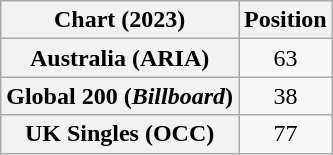<table class="wikitable sortable plainrowheaders" style="text-align:center">
<tr>
<th scope="col">Chart (2023)</th>
<th scope="col">Position</th>
</tr>
<tr>
<th scope="row">Australia (ARIA)</th>
<td>63</td>
</tr>
<tr>
<th scope="row">Global 200 (<em>Billboard</em>)</th>
<td>38</td>
</tr>
<tr>
<th scope="row">UK Singles (OCC)</th>
<td>77</td>
</tr>
</table>
